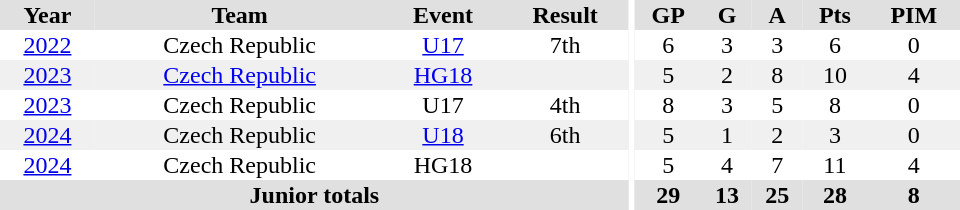<table border="0" cellpadding="1" cellspacing="0" ID="Table3" style="text-align:center; width:40em;">
<tr bgcolor="#e0e0e0">
<th>Year</th>
<th>Team</th>
<th>Event</th>
<th>Result</th>
<th rowspan="101" bgcolor="#ffffff"></th>
<th>GP</th>
<th>G</th>
<th>A</th>
<th>Pts</th>
<th>PIM</th>
</tr>
<tr>
<td><a href='#'>2022</a></td>
<td>Czech Republic</td>
<td><a href='#'>U17</a></td>
<td>7th</td>
<td>6</td>
<td>3</td>
<td>3</td>
<td>6</td>
<td>0</td>
</tr>
<tr bgcolor="f0f0f0">
<td><a href='#'>2023</a></td>
<td><a href='#'>Czech Republic</a></td>
<td><a href='#'>HG18</a></td>
<td></td>
<td>5</td>
<td>2</td>
<td>8</td>
<td>10</td>
<td>4</td>
</tr>
<tr>
<td><a href='#'>2023</a></td>
<td>Czech Republic</td>
<td>U17</td>
<td>4th</td>
<td>8</td>
<td>3</td>
<td>5</td>
<td>8</td>
<td>0</td>
</tr>
<tr bgcolor="f0f0f0">
<td><a href='#'>2024</a></td>
<td>Czech Republic</td>
<td><a href='#'>U18</a></td>
<td>6th</td>
<td>5</td>
<td>1</td>
<td>2</td>
<td>3</td>
<td>0</td>
</tr>
<tr>
<td><a href='#'>2024</a></td>
<td>Czech Republic</td>
<td>HG18</td>
<td></td>
<td>5</td>
<td>4</td>
<td>7</td>
<td>11</td>
<td>4</td>
</tr>
<tr bgcolor="#e0e0e0">
<th colspan="4">Junior totals</th>
<th>29</th>
<th>13</th>
<th>25</th>
<th>28</th>
<th>8</th>
</tr>
</table>
